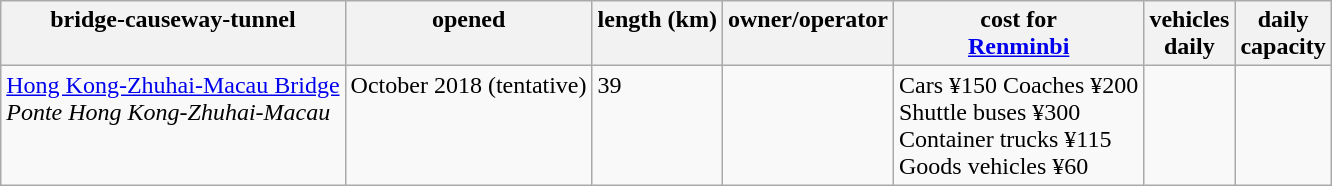<table class="wikitable">
<tr valign=top>
<th>bridge-causeway-tunnel</th>
<th>opened</th>
<th>length (km)</th>
<th>owner/operator</th>
<th>cost for<br><a href='#'>Renminbi</a></th>
<th>vehicles<br>daily</th>
<th>daily<br>capacity</th>
</tr>
<tr valign=top>
<td><a href='#'>Hong Kong-Zhuhai-Macau Bridge</a><br><em>Ponte Hong Kong-Zhuhai-Macau</em></td>
<td>October 2018 (tentative)</td>
<td>39</td>
<td></td>
<td>Cars ¥150  Coaches ¥200<br>Shuttle buses ¥300<br>Container trucks ¥115<br>Goods vehicles ¥60</td>
<td></td>
<td></td>
</tr>
</table>
